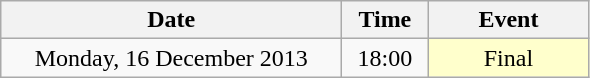<table class = "wikitable" style="text-align:center;">
<tr>
<th width=220>Date</th>
<th width=50>Time</th>
<th width=100>Event</th>
</tr>
<tr>
<td>Monday, 16 December 2013</td>
<td>18:00</td>
<td bgcolor=ffffcc>Final</td>
</tr>
</table>
